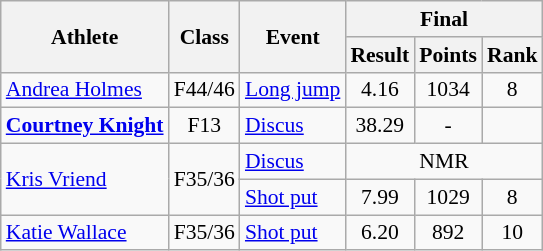<table class=wikitable style="font-size:90%">
<tr>
<th rowspan="2">Athlete</th>
<th rowspan="2">Class</th>
<th rowspan="2">Event</th>
<th colspan="3">Final</th>
</tr>
<tr>
<th>Result</th>
<th>Points</th>
<th>Rank</th>
</tr>
<tr>
<td><a href='#'>Andrea Holmes</a></td>
<td style="text-align:center;">F44/46</td>
<td><a href='#'>Long jump</a></td>
<td style="text-align:center;">4.16</td>
<td style="text-align:center;">1034</td>
<td style="text-align:center;">8</td>
</tr>
<tr>
<td><strong><a href='#'>Courtney Knight</a></strong></td>
<td style="text-align:center;">F13</td>
<td><a href='#'>Discus</a></td>
<td style="text-align:center;">38.29</td>
<td style="text-align:center;">-</td>
<td style="text-align:center;"></td>
</tr>
<tr>
<td rowspan="2"><a href='#'>Kris Vriend</a></td>
<td rowspan="2" style="text-align:center;">F35/36</td>
<td><a href='#'>Discus</a></td>
<td style="text-align:center;" colspan="3">NMR</td>
</tr>
<tr>
<td><a href='#'>Shot put</a></td>
<td style="text-align:center;">7.99</td>
<td style="text-align:center;">1029</td>
<td style="text-align:center;">8</td>
</tr>
<tr>
<td><a href='#'>Katie Wallace</a></td>
<td style="text-align:center;">F35/36</td>
<td><a href='#'>Shot put</a></td>
<td style="text-align:center;">6.20</td>
<td style="text-align:center;">892</td>
<td style="text-align:center;">10</td>
</tr>
</table>
